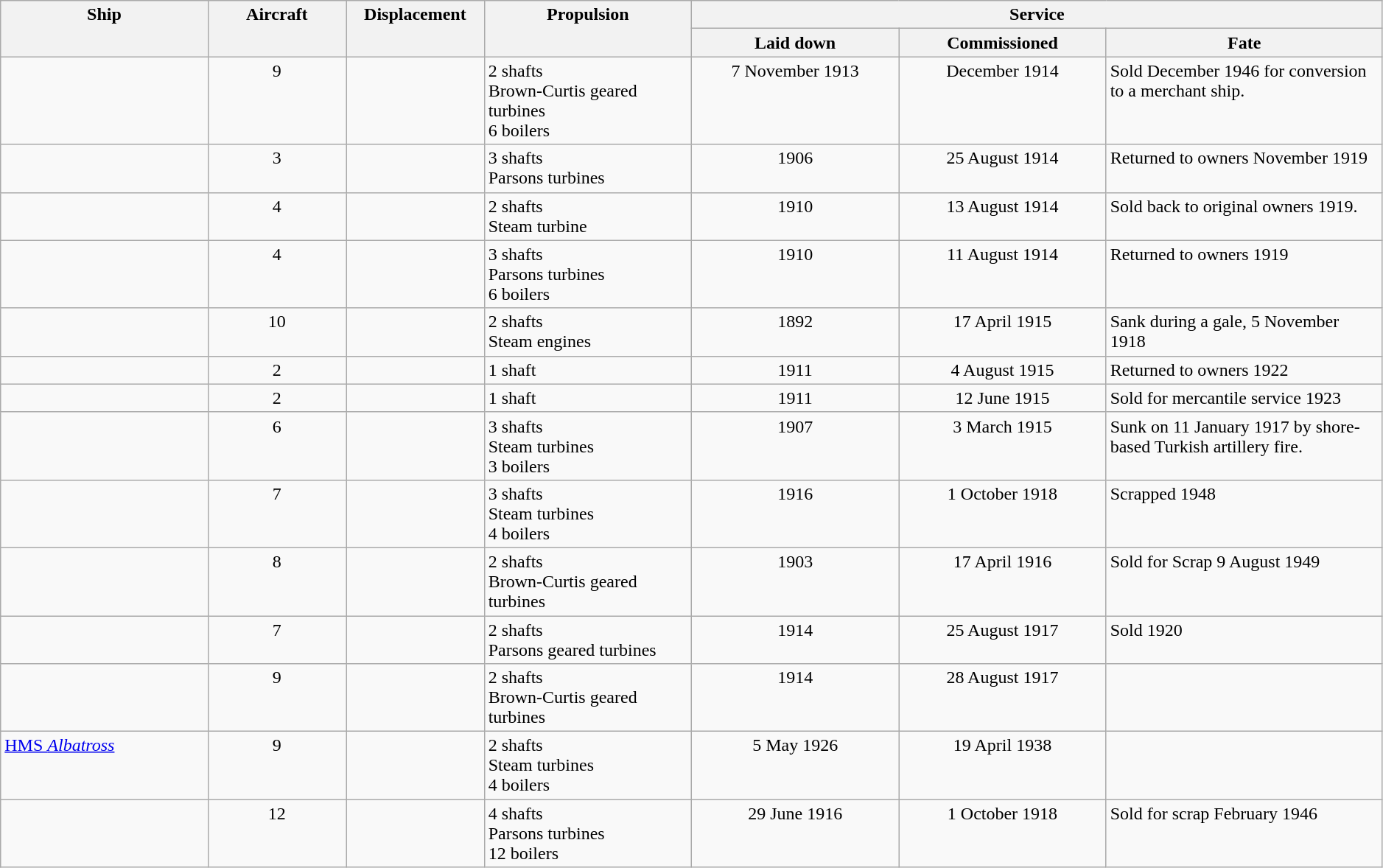<table class="wikitable" style="width:99%;">
<tr valign="top"|- valign="top">
<th style="width:15%; text-align:center;" rowspan="2">Ship</th>
<th style="width:10%; text-align:center;" rowspan="2">Aircraft</th>
<th style="width:10%; text-align:center;" rowspan="2">Displacement</th>
<th style="width:15%; text-align:center;" rowspan="2">Propulsion</th>
<th style="width:40%; text-align:center;" colspan="3">Service</th>
</tr>
<tr valign="top">
<th style="width:15%; text-align:center;">Laid down</th>
<th style="width:15%; text-align:center;">Commissioned</th>
<th style="width:20%; text-align:center;">Fate</th>
</tr>
<tr valign="top">
<td align= left></td>
<td style="text-align:center;">9</td>
<td style="text-align:center;"></td>
<td align= left>2 shafts<br>Brown-Curtis geared turbines<br>6 boilers</td>
<td style="text-align:center;">7 November 1913</td>
<td style="text-align:center;">December 1914</td>
<td align= left>Sold December 1946 for conversion to a merchant ship.</td>
</tr>
<tr valign="top">
<td align= left></td>
<td style="text-align:center;">3</td>
<td style="text-align:center;"></td>
<td align= left>3 shafts<br>Parsons turbines</td>
<td style="text-align:center;">1906</td>
<td style="text-align:center;">25 August 1914</td>
<td align= left>Returned to owners November 1919</td>
</tr>
<tr valign="top">
<td align= left></td>
<td style="text-align:center;">4</td>
<td style="text-align:center;"></td>
<td align= left>2 shafts<br>Steam turbine</td>
<td style="text-align:center;">1910</td>
<td style="text-align:center;">13 August 1914</td>
<td align= left>Sold back to original owners 1919.</td>
</tr>
<tr valign="top">
<td align= left></td>
<td style="text-align:center;">4</td>
<td style="text-align:center;"></td>
<td align= left>3 shafts<br>Parsons turbines<br>6 boilers</td>
<td style="text-align:center;">1910</td>
<td style="text-align:center;">11 August 1914</td>
<td align= left>Returned to owners 1919</td>
</tr>
<tr valign="top">
<td align= left></td>
<td style="text-align:center;">10</td>
<td style="text-align:center;"></td>
<td align= left>2 shafts<br>Steam engines</td>
<td style="text-align:center;">1892</td>
<td style="text-align:center;">17 April 1915</td>
<td align= left>Sank during a gale, 5 November 1918</td>
</tr>
<tr valign="top">
<td align= left></td>
<td style="text-align:center;">2</td>
<td style="text-align:center;"></td>
<td align= left>1 shaft</td>
<td style="text-align:center;">1911</td>
<td style="text-align:center;">4 August 1915</td>
<td align= left>Returned to owners 1922</td>
</tr>
<tr valign="top">
<td align= left></td>
<td style="text-align:center;">2</td>
<td style="text-align:center;"></td>
<td align= left>1 shaft</td>
<td style="text-align:center;">1911</td>
<td style="text-align:center;">12 June 1915</td>
<td align= left>Sold for mercantile service 1923</td>
</tr>
<tr valign="top">
<td align= left></td>
<td style="text-align:center;">6</td>
<td style="text-align:center;"></td>
<td align= left>3 shafts<br>Steam turbines<br>3 boilers</td>
<td style="text-align:center;">1907</td>
<td style="text-align:center;">3 March 1915</td>
<td align= left>Sunk on 11 January 1917 by shore-based Turkish artillery fire.</td>
</tr>
<tr valign="top">
<td align= left></td>
<td style="text-align:center;">7</td>
<td style="text-align:center;"></td>
<td align= left>3 shafts<br>Steam turbines<br>4 boilers</td>
<td style="text-align:center;">1916</td>
<td style="text-align:center;">1 October 1918</td>
<td align= left>Scrapped 1948</td>
</tr>
<tr valign="top">
<td align= left></td>
<td style="text-align:center;">8</td>
<td style="text-align:center;"></td>
<td align= left>2 shafts<br>Brown-Curtis geared turbines</td>
<td style="text-align:center;">1903</td>
<td style="text-align:center;">17 April 1916</td>
<td align= left>Sold for Scrap 9 August 1949</td>
</tr>
<tr valign="top">
<td align= left></td>
<td style="text-align:center;">7</td>
<td style="text-align:center;"></td>
<td align= left>2 shafts<br>Parsons geared turbines</td>
<td style="text-align:center;">1914</td>
<td style="text-align:center;">25 August 1917</td>
<td align= left>Sold 1920</td>
</tr>
<tr valign="top">
<td align= left></td>
<td style="text-align:center;">9</td>
<td style="text-align:center;"></td>
<td align= left>2 shafts<br>Brown-Curtis geared turbines</td>
<td style="text-align:center;">1914</td>
<td style="text-align:center;">28 August 1917</td>
<td align= left></td>
</tr>
<tr valign="top">
<td align= left><a href='#'>HMS <em>Albatross</em></a></td>
<td style="text-align:center;">9</td>
<td style="text-align:center;"></td>
<td align= left>2 shafts<br>Steam turbines<br>4 boilers</td>
<td style="text-align:center;">5 May 1926</td>
<td style="text-align:center;">19 April 1938</td>
<td align= left></td>
</tr>
<tr valign="top">
<td align= left></td>
<td style="text-align:center;">12</td>
<td style="text-align:center;"></td>
<td align= left>4 shafts<br>Parsons turbines<br>12 boilers</td>
<td style="text-align:center;">29 June 1916</td>
<td style="text-align:center;">1 October 1918</td>
<td align= left>Sold for scrap February 1946</td>
</tr>
</table>
